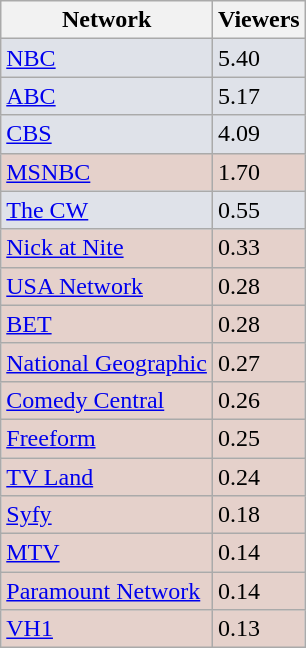<table class="wikitable">
<tr>
<th>Network</th>
<th>Viewers<br></th>
</tr>
<tr style="background:#dfe2e9;">
<td><a href='#'>NBC</a></td>
<td>5.40</td>
</tr>
<tr style="background:#dfe2e9;">
<td><a href='#'>ABC</a></td>
<td>5.17</td>
</tr>
<tr style="background:#dfe2e9;">
<td><a href='#'>CBS</a></td>
<td>4.09</td>
</tr>
<tr style="background:#e5d1cb;">
<td><a href='#'>MSNBC</a></td>
<td>1.70</td>
</tr>
<tr style="background:#dfe2e9;">
<td><a href='#'>The CW</a></td>
<td>0.55</td>
</tr>
<tr style="background:#e5d1cb;">
<td><a href='#'>Nick at Nite</a></td>
<td>0.33</td>
</tr>
<tr style="background:#e5d1cb;">
<td><a href='#'>USA Network</a></td>
<td>0.28</td>
</tr>
<tr style="background:#e5d1cb;">
<td><a href='#'>BET</a></td>
<td>0.28</td>
</tr>
<tr style="background:#e5d1cb;">
<td><a href='#'>National Geographic</a></td>
<td>0.27</td>
</tr>
<tr style="background:#e5d1cb;">
<td><a href='#'>Comedy Central</a></td>
<td>0.26</td>
</tr>
<tr style="background:#e5d1cb;">
<td><a href='#'>Freeform</a></td>
<td>0.25</td>
</tr>
<tr style="background:#e5d1cb;">
<td><a href='#'>TV Land</a></td>
<td>0.24</td>
</tr>
<tr style="background:#e5d1cb;">
<td><a href='#'>Syfy</a></td>
<td>0.18</td>
</tr>
<tr style="background:#e5d1cb;">
<td><a href='#'>MTV</a></td>
<td>0.14</td>
</tr>
<tr style="background:#e5d1cb;">
<td><a href='#'>Paramount Network</a></td>
<td>0.14</td>
</tr>
<tr style="background:#e5d1cb;">
<td><a href='#'>VH1</a></td>
<td>0.13</td>
</tr>
</table>
